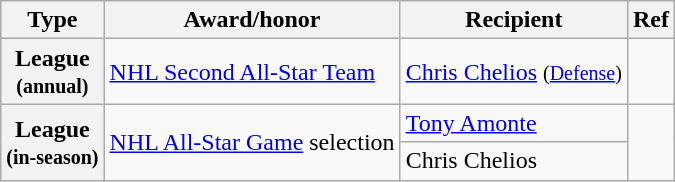<table class="wikitable">
<tr>
<th scope="col">Type</th>
<th scope="col">Award/honor</th>
<th scope="col">Recipient</th>
<th scope="col">Ref</th>
</tr>
<tr>
<th scope="row">League<br><small>(annual)</small></th>
<td><a href='#'>NHL Second All-Star Team</a></td>
<td><a href='#'>Chris Chelios</a> <small>(<a href='#'>Defense</a>)</small></td>
<td></td>
</tr>
<tr>
<th scope="row" rowspan="2">League<br><small>(in-season)</small></th>
<td rowspan="2"><a href='#'>NHL All-Star Game</a> selection</td>
<td><a href='#'>Tony Amonte</a></td>
<td rowspan="2"></td>
</tr>
<tr>
<td>Chris Chelios</td>
</tr>
</table>
